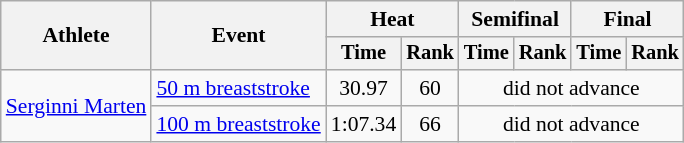<table class=wikitable style="font-size:90%">
<tr>
<th rowspan="2">Athlete</th>
<th rowspan="2">Event</th>
<th colspan="2">Heat</th>
<th colspan="2">Semifinal</th>
<th colspan="2">Final</th>
</tr>
<tr style="font-size:95%">
<th>Time</th>
<th>Rank</th>
<th>Time</th>
<th>Rank</th>
<th>Time</th>
<th>Rank</th>
</tr>
<tr align=center>
<td align=left rowspan=2><a href='#'>Serginni Marten</a></td>
<td align=left><a href='#'>50 m breaststroke</a></td>
<td>30.97</td>
<td>60</td>
<td colspan=4>did not advance</td>
</tr>
<tr align=center>
<td align=left><a href='#'>100 m breaststroke</a></td>
<td>1:07.34</td>
<td>66</td>
<td colspan=4>did not advance</td>
</tr>
</table>
